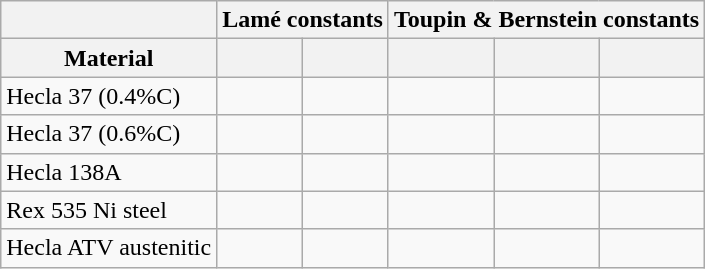<table border="1" class="wikitable" align="center">
<tr>
<th scope="col" valign="top"></th>
<th colspan="2" valign="top">Lamé constants</th>
<th colspan="3" valign="top">Toupin & Bernstein constants</th>
</tr>
<tr>
<th valign="top">Material</th>
<th valign="top"></th>
<th valign="top"></th>
<th valign="top"></th>
<th valign="top"></th>
<th valign="top"></th>
</tr>
<tr>
<td align="left">Hecla 37 (0.4%C)</td>
<td></td>
<td></td>
<td></td>
<td></td>
<td></td>
</tr>
<tr>
<td>Hecla 37 (0.6%C)</td>
<td></td>
<td></td>
<td></td>
<td></td>
<td></td>
</tr>
<tr>
<td>Hecla 138A</td>
<td></td>
<td></td>
<td></td>
<td></td>
<td></td>
</tr>
<tr>
<td>Rex 535 Ni steel</td>
<td></td>
<td></td>
<td></td>
<td></td>
<td></td>
</tr>
<tr>
<td>Hecla ATV austenitic</td>
<td></td>
<td></td>
<td></td>
<td></td>
<td></td>
</tr>
</table>
